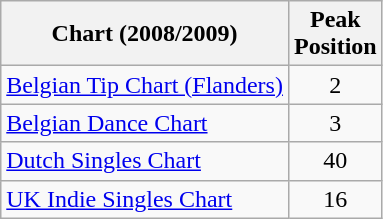<table class="wikitable sortable">
<tr>
<th align="left">Chart (2008/2009)</th>
<th align="left">Peak<br>Position</th>
</tr>
<tr>
<td align="left"><a href='#'>Belgian Tip Chart (Flanders)</a></td>
<td align="center">2</td>
</tr>
<tr>
<td align="left"><a href='#'>Belgian Dance Chart</a></td>
<td align="center">3</td>
</tr>
<tr>
<td align="left"><a href='#'>Dutch Singles Chart</a></td>
<td align="center">40</td>
</tr>
<tr>
<td align="left"><a href='#'>UK Indie Singles Chart</a></td>
<td align="center">16</td>
</tr>
</table>
